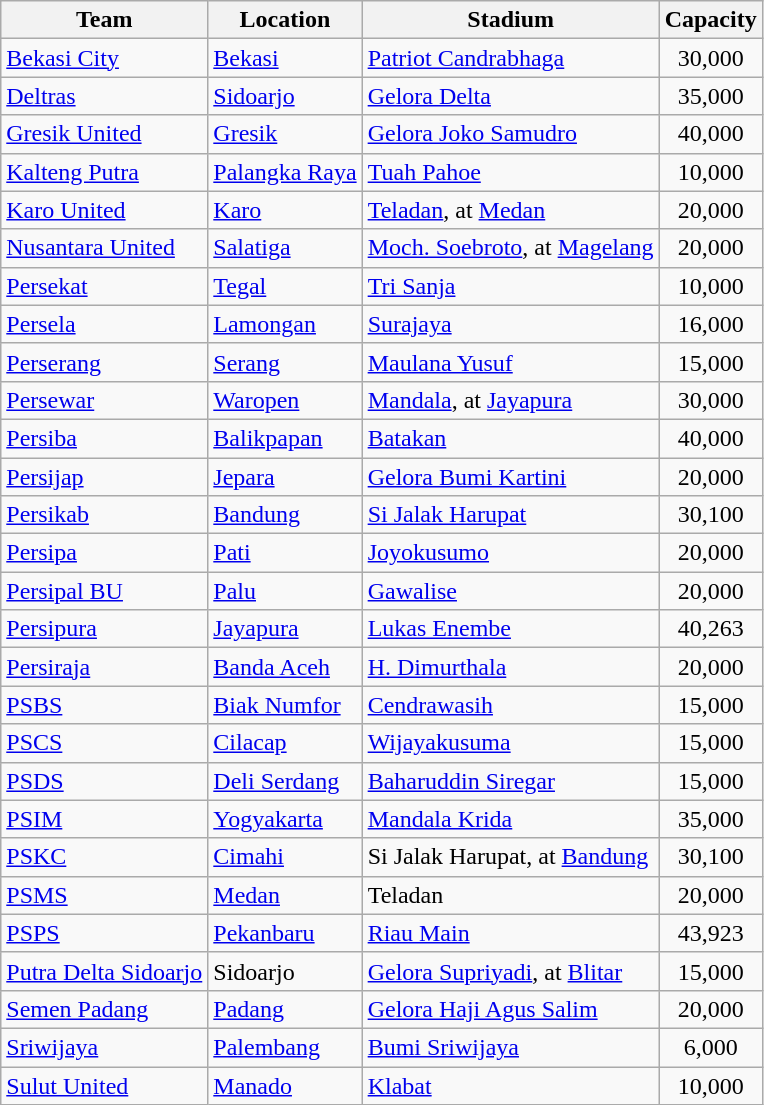<table class="wikitable sortable">
<tr>
<th>Team</th>
<th>Location</th>
<th>Stadium</th>
<th>Capacity</th>
</tr>
<tr>
<td><a href='#'>Bekasi City</a></td>
<td><a href='#'>Bekasi</a></td>
<td><a href='#'>Patriot Candrabhaga</a></td>
<td align="center">30,000</td>
</tr>
<tr>
<td><a href='#'>Deltras</a></td>
<td><a href='#'>Sidoarjo</a></td>
<td><a href='#'>Gelora Delta</a></td>
<td align="center">35,000</td>
</tr>
<tr>
<td><a href='#'>Gresik United</a></td>
<td><a href='#'>Gresik</a></td>
<td><a href='#'>Gelora Joko Samudro</a></td>
<td align="center">40,000</td>
</tr>
<tr>
<td><a href='#'>Kalteng Putra</a></td>
<td><a href='#'>Palangka Raya</a></td>
<td><a href='#'>Tuah Pahoe</a></td>
<td align="center">10,000</td>
</tr>
<tr>
<td><a href='#'>Karo United</a></td>
<td><a href='#'>Karo</a></td>
<td><a href='#'>Teladan</a>, at <a href='#'>Medan</a></td>
<td align="center">20,000</td>
</tr>
<tr>
<td><a href='#'>Nusantara United</a></td>
<td><a href='#'>Salatiga</a></td>
<td><a href='#'>Moch. Soebroto</a>, at <a href='#'>Magelang</a></td>
<td align="center">20,000</td>
</tr>
<tr>
<td><a href='#'>Persekat</a></td>
<td><a href='#'>Tegal</a></td>
<td><a href='#'>Tri Sanja</a></td>
<td align="center">10,000</td>
</tr>
<tr>
<td><a href='#'>Persela</a></td>
<td><a href='#'>Lamongan</a></td>
<td><a href='#'>Surajaya</a></td>
<td align="center">16,000</td>
</tr>
<tr>
<td><a href='#'>Perserang</a></td>
<td><a href='#'>Serang</a></td>
<td><a href='#'>Maulana Yusuf</a></td>
<td align="center">15,000</td>
</tr>
<tr>
<td><a href='#'>Persewar</a></td>
<td><a href='#'>Waropen</a></td>
<td><a href='#'>Mandala</a>, at <a href='#'>Jayapura</a></td>
<td align="center">30,000</td>
</tr>
<tr>
<td><a href='#'>Persiba</a></td>
<td><a href='#'>Balikpapan</a></td>
<td><a href='#'>Batakan</a></td>
<td align="center">40,000</td>
</tr>
<tr>
<td><a href='#'>Persijap</a></td>
<td><a href='#'>Jepara</a></td>
<td><a href='#'>Gelora Bumi Kartini</a></td>
<td align="center">20,000</td>
</tr>
<tr>
<td><a href='#'>Persikab</a></td>
<td><a href='#'>Bandung</a></td>
<td><a href='#'>Si Jalak Harupat</a></td>
<td align="center">30,100</td>
</tr>
<tr>
<td><a href='#'>Persipa</a></td>
<td><a href='#'>Pati</a></td>
<td><a href='#'>Joyokusumo</a></td>
<td align="center">20,000</td>
</tr>
<tr>
<td><a href='#'>Persipal BU</a></td>
<td><a href='#'>Palu</a></td>
<td><a href='#'>Gawalise</a></td>
<td align="center">20,000</td>
</tr>
<tr>
<td><a href='#'>Persipura</a></td>
<td><a href='#'>Jayapura</a></td>
<td><a href='#'>Lukas Enembe</a></td>
<td align="center">40,263</td>
</tr>
<tr>
<td><a href='#'>Persiraja</a></td>
<td><a href='#'>Banda Aceh</a></td>
<td><a href='#'>H. Dimurthala</a></td>
<td align="center">20,000</td>
</tr>
<tr>
<td><a href='#'>PSBS</a></td>
<td><a href='#'>Biak Numfor</a></td>
<td><a href='#'>Cendrawasih</a></td>
<td align="center">15,000</td>
</tr>
<tr>
<td><a href='#'>PSCS</a></td>
<td><a href='#'>Cilacap</a></td>
<td><a href='#'>Wijayakusuma</a></td>
<td align="center">15,000</td>
</tr>
<tr>
<td><a href='#'>PSDS</a></td>
<td><a href='#'>Deli Serdang</a></td>
<td><a href='#'>Baharuddin Siregar</a></td>
<td align="center">15,000</td>
</tr>
<tr>
<td><a href='#'>PSIM</a></td>
<td><a href='#'>Yogyakarta</a></td>
<td><a href='#'>Mandala Krida</a></td>
<td align="center">35,000</td>
</tr>
<tr>
<td><a href='#'>PSKC</a></td>
<td><a href='#'>Cimahi</a></td>
<td>Si Jalak Harupat, at <a href='#'>Bandung</a></td>
<td align="center">30,100</td>
</tr>
<tr>
<td><a href='#'>PSMS</a></td>
<td><a href='#'>Medan</a></td>
<td>Teladan</td>
<td align="center">20,000</td>
</tr>
<tr>
<td><a href='#'>PSPS</a></td>
<td><a href='#'>Pekanbaru</a></td>
<td><a href='#'>Riau Main</a></td>
<td align="center">43,923</td>
</tr>
<tr>
<td><a href='#'>Putra Delta Sidoarjo</a></td>
<td>Sidoarjo</td>
<td><a href='#'>Gelora Supriyadi</a>, at <a href='#'>Blitar</a></td>
<td align="center">15,000</td>
</tr>
<tr>
<td><a href='#'>Semen Padang</a></td>
<td><a href='#'>Padang</a></td>
<td><a href='#'>Gelora Haji Agus Salim</a></td>
<td align="center">20,000</td>
</tr>
<tr>
<td><a href='#'>Sriwijaya</a></td>
<td><a href='#'>Palembang</a></td>
<td><a href='#'>Bumi Sriwijaya</a></td>
<td align="center">6,000</td>
</tr>
<tr>
<td><a href='#'>Sulut United</a></td>
<td><a href='#'>Manado</a></td>
<td><a href='#'>Klabat</a></td>
<td align="center">10,000</td>
</tr>
</table>
